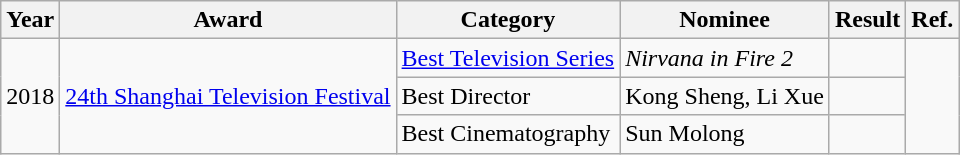<table class="wikitable">
<tr>
<th>Year</th>
<th>Award</th>
<th>Category</th>
<th>Nominee</th>
<th>Result</th>
<th>Ref.</th>
</tr>
<tr>
<td rowspan=3>2018</td>
<td rowspan=3><a href='#'>24th Shanghai Television Festival</a></td>
<td><a href='#'>Best Television Series</a></td>
<td><em>Nirvana in Fire 2 </em></td>
<td></td>
<td rowspan=3></td>
</tr>
<tr>
<td>Best Director</td>
<td>Kong Sheng, Li Xue</td>
<td></td>
</tr>
<tr>
<td>Best Cinematography</td>
<td>Sun Molong</td>
<td></td>
</tr>
</table>
